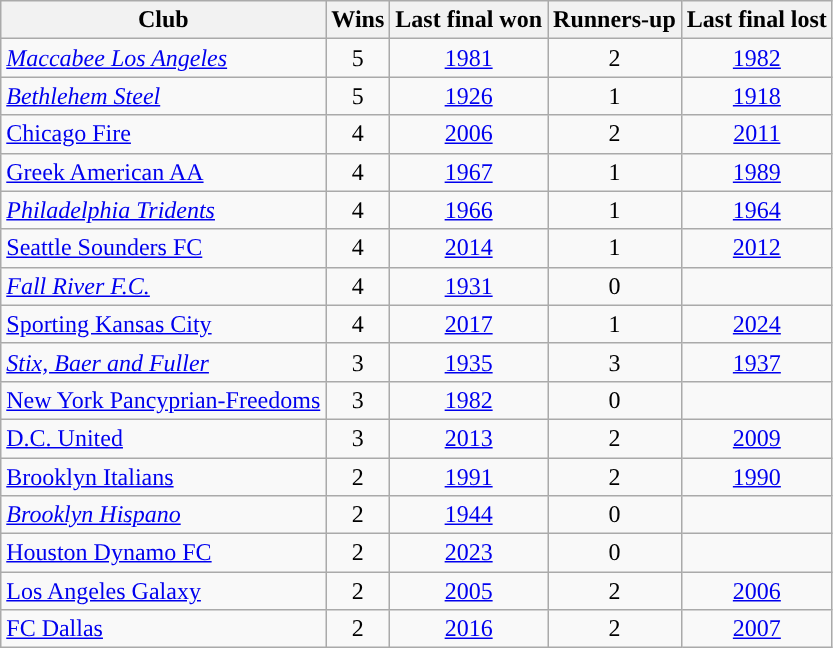<table class="wikitable sortable" style="text-align: center;">
<tr>
<th scope="col">Club</th>
<th scope="col">Wins</th>
<th scope="col">Last final won</th>
<th scope="col">Runners-up</th>
<th scope="col">Last final lost</th>
</tr>
<tr>
<td align=left><em><a href='#'>Maccabee Los Angeles</a></em></td>
<td>5</td>
<td><a href='#'>1981</a></td>
<td>2</td>
<td><a href='#'>1982</a></td>
</tr>
<tr>
<td align=left><em><a href='#'>Bethlehem Steel</a></em></td>
<td>5</td>
<td><a href='#'>1926</a></td>
<td>1</td>
<td><a href='#'>1918</a></td>
</tr>
<tr>
<td align=left><a href='#'>Chicago Fire</a></td>
<td>4</td>
<td><a href='#'>2006</a></td>
<td>2</td>
<td><a href='#'>2011</a></td>
</tr>
<tr>
<td align=left><a href='#'>Greek American AA</a></td>
<td>4</td>
<td><a href='#'>1967</a></td>
<td>1</td>
<td><a href='#'>1989</a></td>
</tr>
<tr>
<td align=left><a href='#'><em>Philadelphia Tridents</em></a></td>
<td>4</td>
<td><a href='#'>1966</a></td>
<td>1</td>
<td><a href='#'>1964</a></td>
</tr>
<tr>
<td align=left><a href='#'>Seattle Sounders FC</a></td>
<td>4</td>
<td><a href='#'>2014</a></td>
<td>1</td>
<td><a href='#'>2012</a></td>
</tr>
<tr>
<td align=left><em><a href='#'>Fall River F.C.</a></em></td>
<td>4</td>
<td><a href='#'>1931</a></td>
<td>0</td>
<td></td>
</tr>
<tr>
<td align=left><a href='#'>Sporting Kansas City</a></td>
<td>4</td>
<td><a href='#'>2017</a></td>
<td>1</td>
<td><a href='#'>2024</a></td>
</tr>
<tr>
<td align=left><em><a href='#'>Stix, Baer and Fuller</a></em></td>
<td>3</td>
<td><a href='#'>1935</a></td>
<td>3</td>
<td><a href='#'>1937</a></td>
</tr>
<tr>
<td align=left><a href='#'>New York Pancyprian-Freedoms</a></td>
<td>3</td>
<td><a href='#'>1982</a></td>
<td>0</td>
<td></td>
</tr>
<tr>
<td align=left><a href='#'>D.C. United</a></td>
<td>3</td>
<td><a href='#'>2013</a></td>
<td>2</td>
<td><a href='#'>2009</a></td>
</tr>
<tr>
<td align=left><a href='#'>Brooklyn Italians</a></td>
<td>2</td>
<td><a href='#'>1991</a></td>
<td>2</td>
<td><a href='#'>1990</a></td>
</tr>
<tr>
<td align=left><em><a href='#'>Brooklyn Hispano</a></em></td>
<td>2</td>
<td><a href='#'>1944</a></td>
<td>0</td>
<td></td>
</tr>
<tr>
<td align=left><a href='#'>Houston Dynamo FC</a></td>
<td>2</td>
<td><a href='#'>2023</a></td>
<td>0</td>
<td></td>
</tr>
<tr>
<td align=left><a href='#'>Los Angeles Galaxy</a></td>
<td>2</td>
<td><a href='#'>2005</a></td>
<td>2</td>
<td><a href='#'>2006</a></td>
</tr>
<tr>
<td align=left><a href='#'>FC Dallas</a></td>
<td>2</td>
<td><a href='#'>2016</a></td>
<td>2</td>
<td><a href='#'>2007</a></td>
</tr>
</table>
